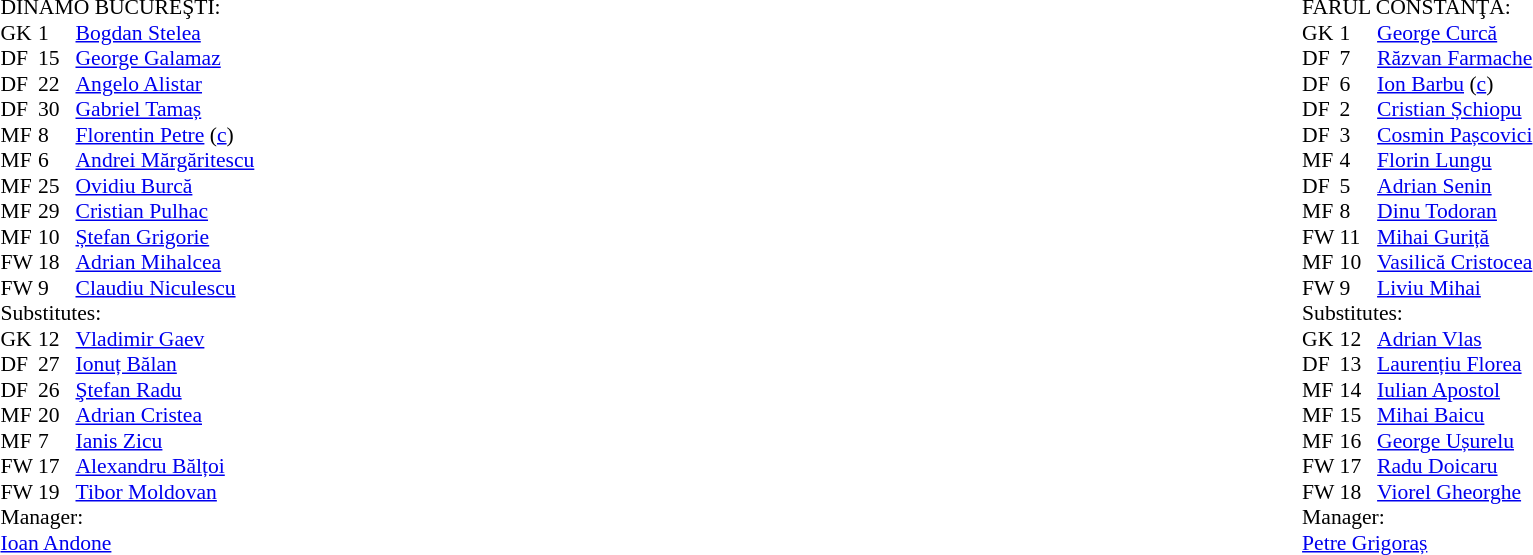<table style="width:100%;">
<tr>
<td style="vertical-align:top; width:50%;"><br><table style="font-size: 90%" cellspacing="0" cellpadding="0">
<tr>
<td colspan="4">DINAMO BUCUREŞTI:</td>
</tr>
<tr>
<th width=25></th>
<th width=25></th>
</tr>
<tr>
<td>GK</td>
<td>1</td>
<td> <a href='#'>Bogdan Stelea</a></td>
</tr>
<tr>
<td>DF</td>
<td>15</td>
<td> <a href='#'>George Galamaz</a></td>
</tr>
<tr>
<td>DF</td>
<td>22</td>
<td> <a href='#'>Angelo Alistar</a></td>
</tr>
<tr>
<td>DF</td>
<td>30</td>
<td> <a href='#'>Gabriel Tamaș</a></td>
</tr>
<tr>
<td>MF</td>
<td>8</td>
<td> <a href='#'>Florentin Petre</a> (<a href='#'>c</a>)</td>
<td></td>
<td></td>
</tr>
<tr>
<td>MF</td>
<td>6</td>
<td> <a href='#'>Andrei Mărgăritescu</a></td>
</tr>
<tr>
<td>MF</td>
<td>25</td>
<td> <a href='#'>Ovidiu Burcă</a></td>
<td></td>
<td></td>
</tr>
<tr>
<td>MF</td>
<td>29</td>
<td> <a href='#'>Cristian Pulhac</a></td>
</tr>
<tr>
<td>MF</td>
<td>10</td>
<td> <a href='#'>Ștefan Grigorie</a></td>
</tr>
<tr>
<td>FW</td>
<td>18</td>
<td> <a href='#'>Adrian Mihalcea</a></td>
<td></td>
<td></td>
</tr>
<tr>
<td>FW</td>
<td>9</td>
<td> <a href='#'>Claudiu Niculescu</a></td>
</tr>
<tr>
<td colspan=3>Substitutes:</td>
</tr>
<tr>
<td>GK</td>
<td>12</td>
<td> <a href='#'>Vladimir Gaev</a></td>
</tr>
<tr>
<td>DF</td>
<td>27</td>
<td> <a href='#'>Ionuț Bălan</a></td>
<td></td>
<td></td>
</tr>
<tr>
<td>DF</td>
<td>26</td>
<td> <a href='#'>Ştefan Radu</a></td>
</tr>
<tr>
<td>MF</td>
<td>20</td>
<td> <a href='#'>Adrian Cristea</a></td>
</tr>
<tr>
<td>MF</td>
<td>7</td>
<td> <a href='#'>Ianis Zicu</a></td>
<td></td>
<td></td>
</tr>
<tr>
<td>FW</td>
<td>17</td>
<td> <a href='#'>Alexandru Bălțoi</a></td>
<td></td>
<td></td>
</tr>
<tr>
<td>FW</td>
<td>19</td>
<td> <a href='#'>Tibor Moldovan</a></td>
</tr>
<tr>
<td colspan=3>Manager:</td>
</tr>
<tr>
<td colspan=4> <a href='#'>Ioan Andone</a></td>
</tr>
</table>
</td>
<td><br><table cellspacing="0" cellpadding="0" style="font-size:90%; margin:auto;">
<tr>
<td colspan="4">FARUL CONSTANŢA:</td>
</tr>
<tr>
<th width=25></th>
<th width=25></th>
</tr>
<tr>
<td>GK</td>
<td>1</td>
<td> <a href='#'>George Curcă</a></td>
</tr>
<tr>
<td>DF</td>
<td>7</td>
<td> <a href='#'>Răzvan Farmache</a></td>
</tr>
<tr>
<td>DF</td>
<td>6</td>
<td> <a href='#'>Ion Barbu</a> (<a href='#'>c</a>)</td>
</tr>
<tr>
<td>DF</td>
<td>2</td>
<td> <a href='#'>Cristian Șchiopu</a></td>
</tr>
<tr>
<td>DF</td>
<td>3</td>
<td> <a href='#'>Cosmin Pașcovici</a></td>
<td></td>
<td></td>
</tr>
<tr>
<td>MF</td>
<td>4</td>
<td> <a href='#'>Florin Lungu</a></td>
<td></td>
</tr>
<tr>
<td>DF</td>
<td>5</td>
<td> <a href='#'>Adrian Senin</a></td>
</tr>
<tr>
<td>MF</td>
<td>8</td>
<td> <a href='#'>Dinu Todoran</a></td>
<td></td>
<td></td>
</tr>
<tr>
<td>FW</td>
<td>11</td>
<td> <a href='#'>Mihai Guriță</a></td>
</tr>
<tr>
<td>MF</td>
<td>10</td>
<td> <a href='#'>Vasilică Cristocea</a></td>
<td></td>
<td></td>
</tr>
<tr>
<td>FW</td>
<td>9</td>
<td> <a href='#'>Liviu Mihai</a></td>
</tr>
<tr>
<td colspan=3>Substitutes:</td>
</tr>
<tr>
<td>GK</td>
<td>12</td>
<td> <a href='#'>Adrian Vlas</a></td>
</tr>
<tr>
<td>DF</td>
<td>13</td>
<td> <a href='#'>Laurențiu Florea</a></td>
<td></td>
<td></td>
</tr>
<tr>
<td>MF</td>
<td>14</td>
<td> <a href='#'>Iulian Apostol</a></td>
<td></td>
<td></td>
</tr>
<tr>
<td>MF</td>
<td>15</td>
<td> <a href='#'>Mihai Baicu</a></td>
<td></td>
<td></td>
</tr>
<tr>
<td>MF</td>
<td>16</td>
<td> <a href='#'>George Ușurelu</a></td>
</tr>
<tr>
<td>FW</td>
<td>17</td>
<td> <a href='#'>Radu Doicaru</a></td>
</tr>
<tr>
<td>FW</td>
<td>18</td>
<td> <a href='#'>Viorel Gheorghe</a></td>
</tr>
<tr>
<td colspan=3>Manager:</td>
</tr>
<tr>
<td colspan=4> <a href='#'>Petre Grigoraș</a></td>
</tr>
</table>
</td>
</tr>
</table>
